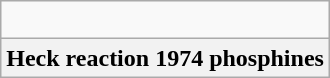<table class="wikitable">
<tr align="right">
<td><br></td>
</tr>
<tr align="center">
<th>Heck reaction 1974 phosphines</th>
</tr>
</table>
